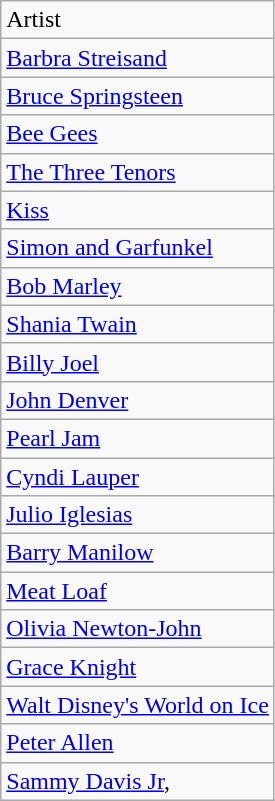<table class="wikitable">
<tr>
<td>Artist</td>
</tr>
<tr>
<td><a href='#'>Barbra Streisand</a></td>
</tr>
<tr>
<td><a href='#'>Bruce Springsteen</a></td>
</tr>
<tr>
<td><a href='#'>Bee Gees</a></td>
</tr>
<tr>
<td><a href='#'>The Three Tenors</a></td>
</tr>
<tr>
<td><a href='#'>Kiss</a></td>
</tr>
<tr>
<td><a href='#'>Simon and Garfunkel</a></td>
</tr>
<tr>
<td><a href='#'>Bob Marley</a></td>
</tr>
<tr>
<td><a href='#'>Shania Twain</a></td>
</tr>
<tr>
<td><a href='#'>Billy Joel</a></td>
</tr>
<tr>
<td><a href='#'>John Denver</a></td>
</tr>
<tr>
<td><a href='#'>Pearl Jam</a></td>
</tr>
<tr>
<td><a href='#'>Cyndi Lauper</a></td>
</tr>
<tr>
<td><a href='#'>Julio Iglesias</a></td>
</tr>
<tr>
<td><a href='#'>Barry Manilow</a></td>
</tr>
<tr>
<td><a href='#'>Meat Loaf</a></td>
</tr>
<tr>
<td><a href='#'>Olivia Newton-John</a></td>
</tr>
<tr>
<td><a href='#'>Grace Knight</a></td>
</tr>
<tr>
<td><a href='#'>Walt Disney's World on Ice</a></td>
</tr>
<tr>
<td><a href='#'>Peter Allen</a></td>
</tr>
<tr>
<td><a href='#'>Sammy Davis Jr</a>,</td>
</tr>
</table>
